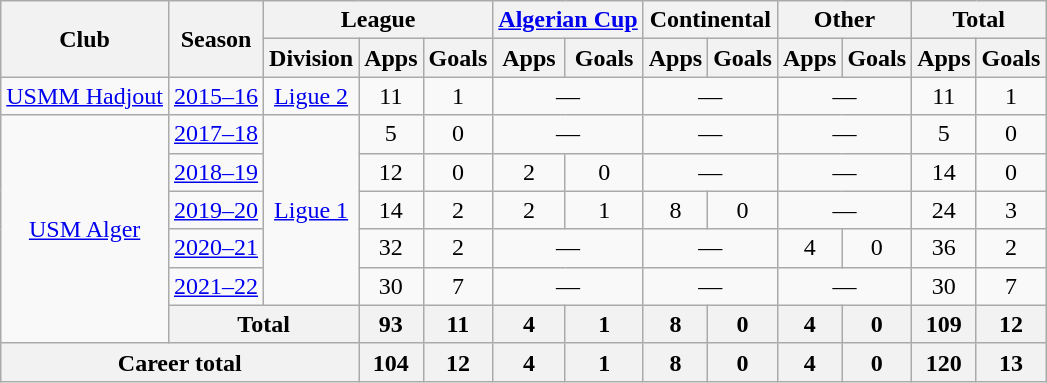<table class="wikitable" style="text-align:center">
<tr>
<th rowspan="2">Club</th>
<th rowspan="2">Season</th>
<th colspan="3">League</th>
<th colspan="2"><a href='#'>Algerian Cup</a></th>
<th colspan="2">Continental</th>
<th colspan="2">Other</th>
<th colspan="2">Total</th>
</tr>
<tr>
<th>Division</th>
<th>Apps</th>
<th>Goals</th>
<th>Apps</th>
<th>Goals</th>
<th>Apps</th>
<th>Goals</th>
<th>Apps</th>
<th>Goals</th>
<th>Apps</th>
<th>Goals</th>
</tr>
<tr>
<td><a href='#'>USMM Hadjout</a></td>
<td><a href='#'>2015–16</a></td>
<td><a href='#'>Ligue 2</a></td>
<td>11</td>
<td>1</td>
<td colspan="2">—</td>
<td colspan="2">—</td>
<td colspan="2">—</td>
<td>11</td>
<td>1</td>
</tr>
<tr>
<td rowspan="6"><a href='#'>USM Alger</a></td>
<td><a href='#'>2017–18</a></td>
<td rowspan="5"><a href='#'>Ligue 1</a></td>
<td>5</td>
<td>0</td>
<td colspan="2">—</td>
<td colspan="2">—</td>
<td colspan="2">—</td>
<td>5</td>
<td>0</td>
</tr>
<tr>
<td><a href='#'>2018–19</a></td>
<td>12</td>
<td>0</td>
<td>2</td>
<td>0</td>
<td colspan="2">—</td>
<td colspan="2">—</td>
<td>14</td>
<td>0</td>
</tr>
<tr>
<td><a href='#'>2019–20</a></td>
<td>14</td>
<td>2</td>
<td>2</td>
<td>1</td>
<td>8</td>
<td>0</td>
<td colspan="2">—</td>
<td>24</td>
<td>3</td>
</tr>
<tr>
<td><a href='#'>2020–21</a></td>
<td>32</td>
<td>2</td>
<td colspan="2">—</td>
<td colspan="2">—</td>
<td>4</td>
<td>0</td>
<td>36</td>
<td>2</td>
</tr>
<tr>
<td><a href='#'>2021–22</a></td>
<td>30</td>
<td>7</td>
<td colspan="2">—</td>
<td colspan="2">—</td>
<td colspan="2">—</td>
<td>30</td>
<td>7</td>
</tr>
<tr>
<th colspan="2">Total</th>
<th>93</th>
<th>11</th>
<th>4</th>
<th>1</th>
<th>8</th>
<th>0</th>
<th>4</th>
<th>0</th>
<th>109</th>
<th>12</th>
</tr>
<tr>
<th colspan="3">Career total</th>
<th>104</th>
<th>12</th>
<th>4</th>
<th>1</th>
<th>8</th>
<th>0</th>
<th>4</th>
<th>0</th>
<th>120</th>
<th>13</th>
</tr>
</table>
